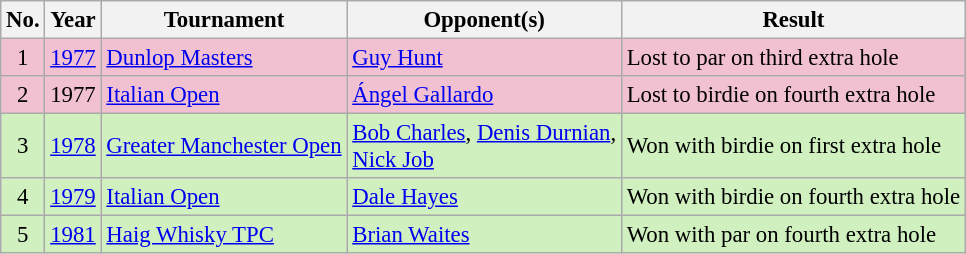<table class="wikitable" style="font-size:95%;">
<tr>
<th>No.</th>
<th>Year</th>
<th>Tournament</th>
<th>Opponent(s)</th>
<th>Result</th>
</tr>
<tr style="background:#F2C1D1;">
<td align=center>1</td>
<td><a href='#'>1977</a></td>
<td><a href='#'>Dunlop Masters</a></td>
<td> <a href='#'>Guy Hunt</a></td>
<td>Lost to par on third extra hole</td>
</tr>
<tr style="background:#F2C1D1;">
<td align=center>2</td>
<td>1977</td>
<td><a href='#'>Italian Open</a></td>
<td> <a href='#'>Ángel Gallardo</a></td>
<td>Lost to birdie on fourth extra hole</td>
</tr>
<tr style="background:#D0F0C0;">
<td align=center>3</td>
<td><a href='#'>1978</a></td>
<td><a href='#'>Greater Manchester Open</a></td>
<td> <a href='#'>Bob Charles</a>,  <a href='#'>Denis Durnian</a>,<br> <a href='#'>Nick Job</a></td>
<td>Won with birdie on first extra hole</td>
</tr>
<tr style="background:#D0F0C0;">
<td align=center>4</td>
<td><a href='#'>1979</a></td>
<td><a href='#'>Italian Open</a></td>
<td> <a href='#'>Dale Hayes</a></td>
<td>Won with birdie on fourth extra hole</td>
</tr>
<tr style="background:#D0F0C0;">
<td align=center>5</td>
<td><a href='#'>1981</a></td>
<td><a href='#'>Haig Whisky TPC</a></td>
<td> <a href='#'>Brian Waites</a></td>
<td>Won with par on fourth extra hole</td>
</tr>
</table>
